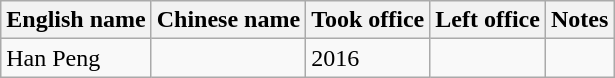<table class="wikitable">
<tr>
<th>English name</th>
<th>Chinese name</th>
<th>Took office</th>
<th>Left office</th>
<th>Notes</th>
</tr>
<tr>
<td>Han Peng</td>
<td></td>
<td>2016</td>
<td></td>
<td></td>
</tr>
</table>
